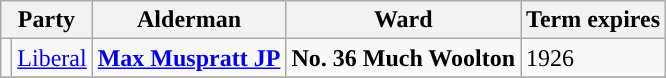<table class="wikitable">
<tr>
<th colspan="2">Party</th>
<th>Alderman</th>
<th>Ward</th>
<th>Term expires</th>
</tr>
<tr>
<td style="background-color:"></td>
<td><a href='#'>Liberal</a></td>
<td><strong><a href='#'>Max Muspratt JP</a></strong></td>
<td><strong>No. 36 Much Woolton</strong></td>
<td>1926</td>
</tr>
<tr>
</tr>
</table>
